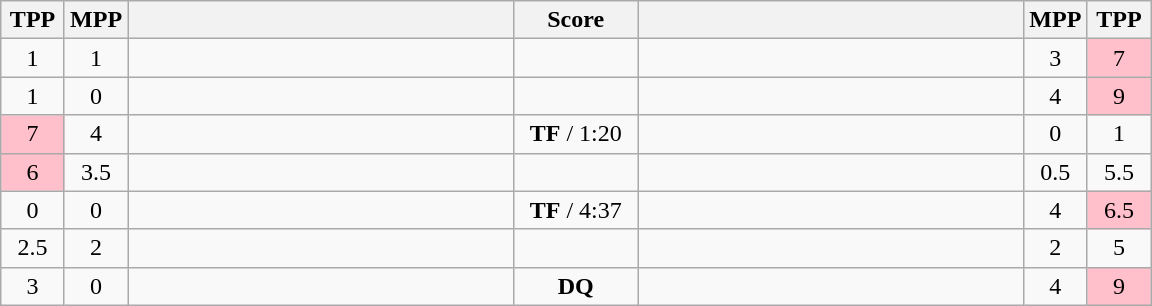<table class="wikitable" style="text-align: center;" |>
<tr>
<th width="35">TPP</th>
<th width="35">MPP</th>
<th width="250"></th>
<th width="75">Score</th>
<th width="250"></th>
<th width="35">MPP</th>
<th width="35">TPP</th>
</tr>
<tr>
<td>1</td>
<td>1</td>
<td style="text-align:left;"><strong></strong></td>
<td></td>
<td style="text-align:left;"></td>
<td>3</td>
<td bgcolor=pink>7</td>
</tr>
<tr>
<td>1</td>
<td>0</td>
<td style="text-align:left;"><strong></strong></td>
<td></td>
<td style="text-align:left;"></td>
<td>4</td>
<td bgcolor=pink>9</td>
</tr>
<tr>
<td bgcolor=pink>7</td>
<td>4</td>
<td style="text-align:left;"></td>
<td><strong>TF</strong> / 1:20</td>
<td style="text-align:left;"><strong></strong></td>
<td>0</td>
<td>1</td>
</tr>
<tr>
<td bgcolor=pink>6</td>
<td>3.5</td>
<td style="text-align:left;"></td>
<td></td>
<td style="text-align:left;"><strong></strong></td>
<td>0.5</td>
<td>5.5</td>
</tr>
<tr>
<td>0</td>
<td>0</td>
<td style="text-align:left;"><strong></strong></td>
<td><strong>TF</strong> / 4:37</td>
<td style="text-align:left;"></td>
<td>4</td>
<td bgcolor=pink>6.5</td>
</tr>
<tr>
<td>2.5</td>
<td>2</td>
<td style="text-align:left;"></td>
<td></td>
<td style="text-align:left;"></td>
<td>2</td>
<td>5</td>
</tr>
<tr>
<td>3</td>
<td>0</td>
<td style="text-align:left;"><strong></strong></td>
<td><strong>DQ</strong></td>
<td style="text-align:left;"></td>
<td>4</td>
<td bgcolor=pink>9</td>
</tr>
</table>
